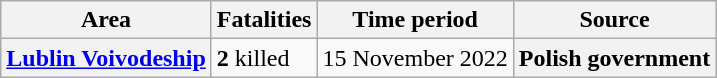<table class="wikitable plainrowheaders">
<tr>
<th scope="col">Area</th>
<th scope="col">Fatalities</th>
<th scope="col">Time period</th>
<th scope="col">Source</th>
</tr>
<tr>
<th scope="row"><a href='#'>Lublin Voivodeship</a></th>
<td><strong>2</strong> killed</td>
<td>15 November 2022</td>
<th scope="row">Polish government</th>
</tr>
</table>
